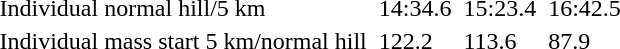<table>
<tr>
<td>Individual normal hill/5 km<br></td>
<td></td>
<td>14:34.6</td>
<td></td>
<td>15:23.4</td>
<td></td>
<td>16:42.5</td>
</tr>
<tr>
<td>Individual mass start 5 km/normal hill<br></td>
<td></td>
<td>122.2</td>
<td></td>
<td>113.6</td>
<td></td>
<td>87.9</td>
</tr>
</table>
